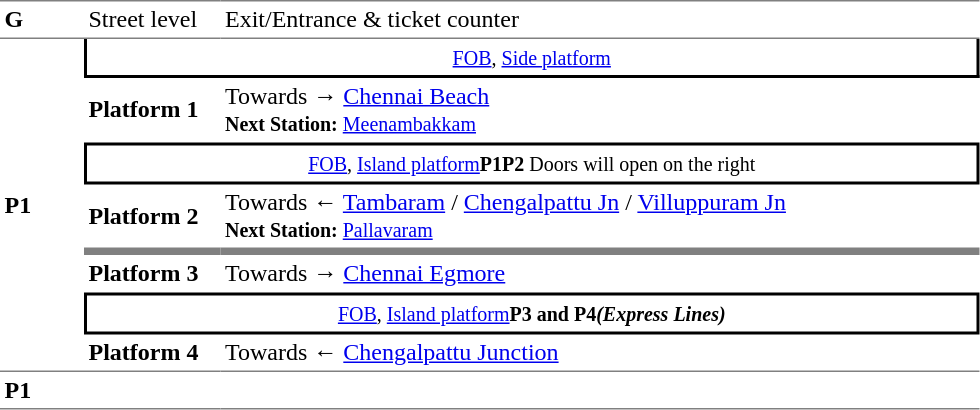<table cellpadding="3" cellspacing="0" border="0">
<tr>
<td valign="top" width="30" style="border-top:solid 1px gray;border-bottom:solid 1px gray;"><strong>G</strong></td>
<td valign="top" width="85" style="border-top:solid 1px gray;border-bottom:solid 1px gray;">Street level</td>
<td valign="top" width="500" style="border-top:solid 1px gray;border-bottom:solid 1px gray;">Exit/Entrance & ticket counter</td>
</tr>
<tr>
<td rowspan="7" style="border-bottom:solid 1px gray;" width="50" valign="center"><strong>P1</strong></td>
<td colspan="2" style="border-right:solid 2px black;border-left:solid 2px black;border-bottom:solid 2px black;text-align:center;"><a href='#'><small>FOB</small></a><small>, <a href='#'>Side platform</a></small></td>
</tr>
<tr>
<td width="85" style="border-bottom:solid 1px white;"><span><strong>Platform 1</strong></span></td>
<td width="500" style="border-bottom:solid 1px white;">Towards → <a href='#'>Chennai Beach</a><br><small><strong>Next Station:</strong> <a href='#'>Meenambakkam</a></small></td>
</tr>
<tr>
<td colspan="2" style="border-top:solid 2px black;border-right:solid 2px black;border-left:solid 2px black;border-bottom:solid 2px black;text-align:center;"><a href='#'><small>FOB</small></a><small>, <a href='#'>Island platform</a><strong>P1</strong><strong>P2</strong> Doors will open on the right</small></td>
</tr>
<tr>
<td width="85" style="border-bottom:solid 5px gray;"><span><strong>Platform 2</strong></span></td>
<td width="500" style="border-bottom:solid 5px gray;">Towards ← <a href='#'>Tambaram</a> / <a href='#'>Chengalpattu Jn</a> / <a href='#'>Villuppuram Jn</a><br><small><strong>Next Station:</strong> <a href='#'>Pallavaram</a></small></td>
</tr>
<tr>
<td width="85" style="border-bottom:solid 1px white;"><span><strong>Platform 3</strong></span></td>
<td style="border-bottom:solid 1px white;" width="500">Towards → <a href='#'>Chennai Egmore</a></td>
</tr>
<tr>
<td colspan="2" style="border-top:solid 2px black;border-right:solid 2px black;border-left:solid 2px black;border-bottom:solid 2px black;text-align:center;"><a href='#'><small>FOB</small></a><small>, <a href='#'>Island platform</a><strong>P3 and P4</strong><strong><em>(Express Lines)</em></strong></small></td>
</tr>
<tr>
<td width="85" style="border-bottom:solid 1px gray;"><span><strong>Platform 4</strong></span></td>
<td style="border-bottom:solid 1px gray;" width="500">Towards ← <a href='#'>Chengalpattu Junction</a></td>
</tr>
<tr>
<td style="border-bottom:solid 1px gray;" width="50" valign="top"><strong>P1</strong></td>
<td style="border-bottom:solid 1px gray;" width="50" valign="top"></td>
<td style="border-bottom:solid 1px gray;" width="50" valign="top"></td>
</tr>
<tr>
</tr>
</table>
